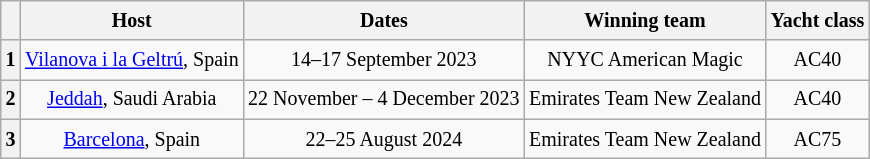<table class="wikitable" style="font-size:10pt;line-height:1.5;text-align: center;">
<tr>
<th></th>
<th>Host</th>
<th>Dates</th>
<th>Winning team</th>
<th>Yacht class</th>
</tr>
<tr>
<th>1</th>
<td> <a href='#'>Vilanova i la Geltrú</a>, Spain</td>
<td>14–17 September 2023</td>
<td> NYYC American Magic</td>
<td>AC40</td>
</tr>
<tr>
<th>2</th>
<td> <a href='#'>Jeddah</a>, Saudi Arabia</td>
<td>22 November – 4 December 2023</td>
<td> Emirates Team New Zealand</td>
<td>AC40</td>
</tr>
<tr>
<th>3</th>
<td> <a href='#'>Barcelona</a>, Spain</td>
<td>22–25 August 2024</td>
<td> Emirates Team New Zealand</td>
<td>AC75</td>
</tr>
</table>
